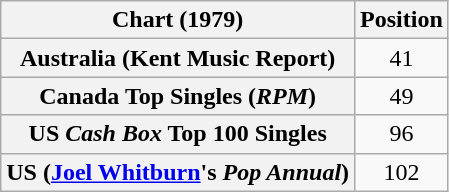<table class="wikitable plainrowheaders" style="text-align:center">
<tr>
<th scope="col">Chart (1979)</th>
<th scope="col">Position</th>
</tr>
<tr>
<th scope="row">Australia (Kent Music Report)</th>
<td>41</td>
</tr>
<tr>
<th scope="row">Canada Top Singles (<em>RPM</em>)</th>
<td>49</td>
</tr>
<tr>
<th scope="row">US <em>Cash Box</em> Top 100 Singles</th>
<td>96</td>
</tr>
<tr>
<th scope="row">US (<a href='#'>Joel Whitburn</a>'s <em>Pop Annual</em>)</th>
<td>102</td>
</tr>
</table>
